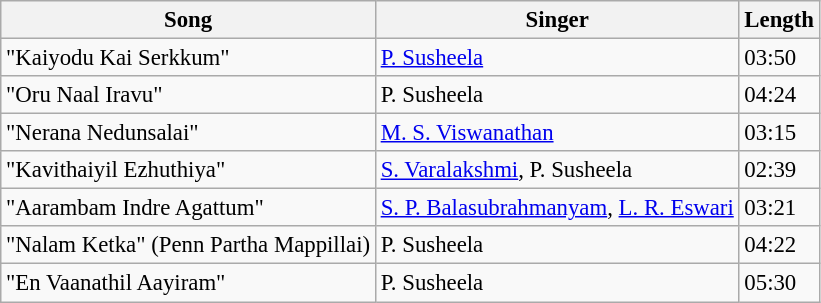<table class="wikitable" style="font-size:95%;">
<tr>
<th>Song</th>
<th>Singer</th>
<th>Length</th>
</tr>
<tr>
<td>"Kaiyodu Kai Serkkum"</td>
<td><a href='#'>P. Susheela</a></td>
<td>03:50</td>
</tr>
<tr>
<td>"Oru Naal Iravu"</td>
<td>P. Susheela</td>
<td>04:24</td>
</tr>
<tr>
<td>"Nerana Nedunsalai"</td>
<td><a href='#'>M. S. Viswanathan</a></td>
<td>03:15</td>
</tr>
<tr>
<td>"Kavithaiyil Ezhuthiya"</td>
<td><a href='#'>S. Varalakshmi</a>, P. Susheela</td>
<td>02:39</td>
</tr>
<tr>
<td>"Aarambam Indre Agattum"</td>
<td><a href='#'>S. P. Balasubrahmanyam</a>, <a href='#'>L. R. Eswari</a></td>
<td>03:21</td>
</tr>
<tr>
<td>"Nalam Ketka" (Penn Partha Mappillai)</td>
<td>P. Susheela</td>
<td>04:22</td>
</tr>
<tr>
<td>"En Vaanathil Aayiram"</td>
<td>P. Susheela</td>
<td>05:30</td>
</tr>
</table>
